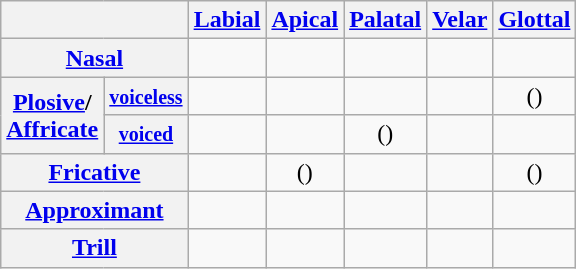<table class="wikitable" style=text-align:center>
<tr>
<th colspan=2></th>
<th><a href='#'>Labial</a></th>
<th><a href='#'>Apical</a></th>
<th><a href='#'>Palatal</a></th>
<th><a href='#'>Velar</a></th>
<th><a href='#'>Glottal</a></th>
</tr>
<tr>
<th colspan=2><a href='#'>Nasal</a></th>
<td></td>
<td></td>
<td></td>
<td></td>
<td></td>
</tr>
<tr>
<th rowspan=2><a href='#'>Plosive</a>/<br><a href='#'>Affricate</a></th>
<th><small><a href='#'>voiceless</a></small></th>
<td></td>
<td></td>
<td></td>
<td></td>
<td>()</td>
</tr>
<tr>
<th><small><a href='#'>voiced</a></small></th>
<td></td>
<td></td>
<td>()</td>
<td></td>
<td></td>
</tr>
<tr>
<th colspan=2><a href='#'>Fricative</a></th>
<td></td>
<td>()</td>
<td></td>
<td></td>
<td>()</td>
</tr>
<tr>
<th colspan=2><a href='#'>Approximant</a></th>
<td></td>
<td></td>
<td></td>
<td></td>
<td></td>
</tr>
<tr>
<th colspan=2><a href='#'>Trill</a></th>
<td></td>
<td></td>
<td></td>
<td></td>
<td></td>
</tr>
</table>
